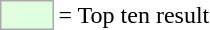<table style="background:transparent;">
<tr>
<td style="background-color:#dfffdf; border:1px solid #aaaaaa; width:2em;"></td>
<td>= Top ten result</td>
</tr>
</table>
